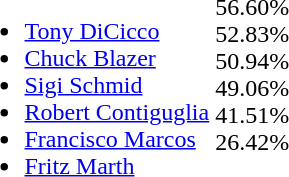<table>
<tr>
<td valign="top"><br><ul><li><a href='#'>Tony DiCicco</a></li><li><a href='#'>Chuck Blazer</a></li><li><a href='#'>Sigi Schmid</a></li><li><a href='#'>Robert Contiguglia</a></li><li><a href='#'>Francisco Marcos</a></li><li><a href='#'>Fritz Marth</a></li></ul></td>
<td valign="top"><br>56.60%<br>
52.83%<br>
50.94%<br>
49.06%<br>
41.51%<br>
26.42%<br></td>
</tr>
</table>
